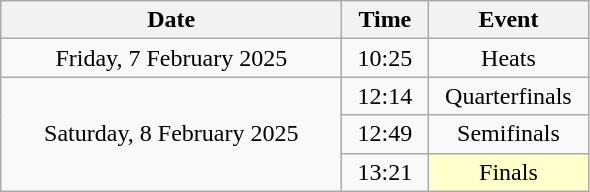<table class = "wikitable" style="text-align:center;">
<tr>
<th width=220>Date</th>
<th width=50>Time</th>
<th width=100>Event</th>
</tr>
<tr>
<td>Friday, 7 February 2025</td>
<td>10:25</td>
<td>Heats</td>
</tr>
<tr>
<td rowspan=3>Saturday, 8 February 2025</td>
<td>12:14</td>
<td>Quarterfinals</td>
</tr>
<tr>
<td>12:49</td>
<td>Semifinals</td>
</tr>
<tr>
<td>13:21</td>
<td bgcolor=ffffcc>Finals</td>
</tr>
</table>
